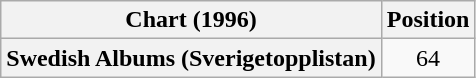<table class="wikitable plainrowheaders" style="text-align:center">
<tr>
<th scope="col">Chart (1996)</th>
<th scope="col">Position</th>
</tr>
<tr>
<th scope="row">Swedish Albums (Sverigetopplistan)</th>
<td>64</td>
</tr>
</table>
